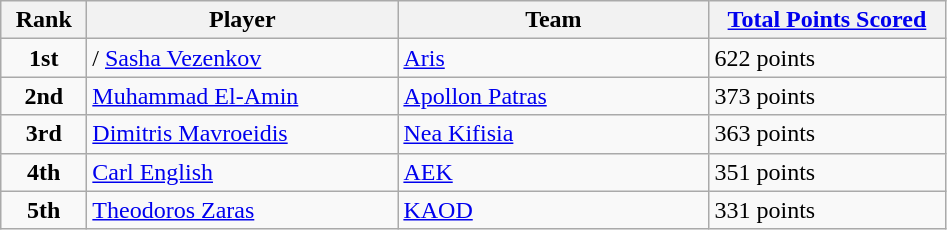<table class="wikitable sortable">
<tr>
<th style="width:50px;">Rank</th>
<th style="width:200px;">Player</th>
<th style="width:200px;">Team</th>
<th style="width:150px;"><a href='#'>Total Points Scored</a></th>
</tr>
<tr>
<td style="text-align:center;"><strong>1st</strong></td>
<td> /  <a href='#'>Sasha Vezenkov</a></td>
<td><a href='#'>Aris</a></td>
<td>622 points</td>
</tr>
<tr>
<td style="text-align:center;"><strong>2nd</strong></td>
<td> <a href='#'>Muhammad El-Amin</a></td>
<td><a href='#'>Apollon Patras</a></td>
<td>373 points</td>
</tr>
<tr>
<td style="text-align:center;"><strong>3rd</strong></td>
<td> <a href='#'>Dimitris Mavroeidis</a></td>
<td><a href='#'>Nea Kifisia</a></td>
<td>363 points</td>
</tr>
<tr>
<td style="text-align:center;"><strong>4th</strong></td>
<td> <a href='#'>Carl English</a></td>
<td><a href='#'>AEK</a></td>
<td>351 points</td>
</tr>
<tr>
<td style="text-align:center;"><strong>5th</strong></td>
<td> <a href='#'>Theodoros Zaras</a></td>
<td><a href='#'>KAOD</a></td>
<td>331 points</td>
</tr>
</table>
